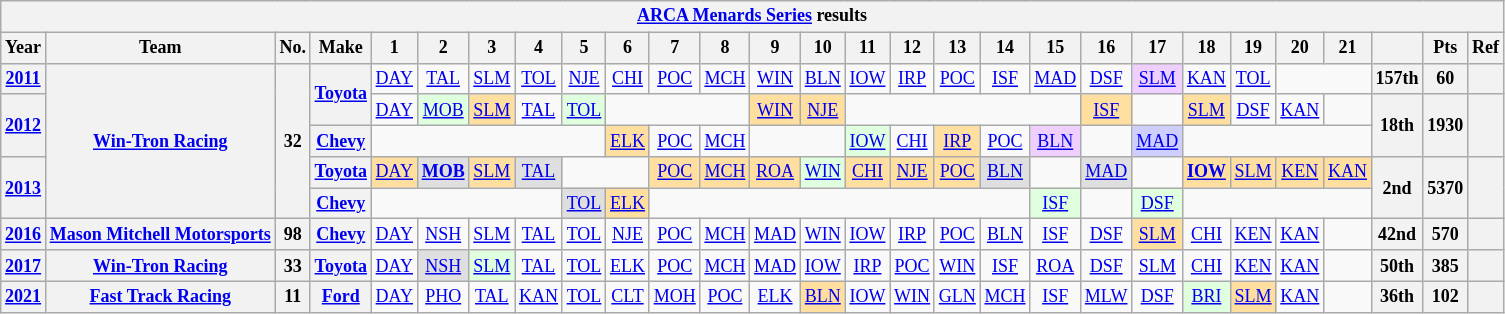<table class="wikitable" style="text-align:center; font-size:75%">
<tr>
<th colspan=28><a href='#'>ARCA Menards Series</a> results</th>
</tr>
<tr>
<th>Year</th>
<th>Team</th>
<th>No.</th>
<th>Make</th>
<th>1</th>
<th>2</th>
<th>3</th>
<th>4</th>
<th>5</th>
<th>6</th>
<th>7</th>
<th>8</th>
<th>9</th>
<th>10</th>
<th>11</th>
<th>12</th>
<th>13</th>
<th>14</th>
<th>15</th>
<th>16</th>
<th>17</th>
<th>18</th>
<th>19</th>
<th>20</th>
<th>21</th>
<th></th>
<th>Pts</th>
<th>Ref</th>
</tr>
<tr>
<th><a href='#'>2011</a></th>
<th rowspan=5><a href='#'>Win-Tron Racing</a></th>
<th rowspan=5>32</th>
<th rowspan=2><a href='#'>Toyota</a></th>
<td><a href='#'>DAY</a></td>
<td><a href='#'>TAL</a></td>
<td><a href='#'>SLM</a></td>
<td><a href='#'>TOL</a></td>
<td><a href='#'>NJE</a></td>
<td><a href='#'>CHI</a></td>
<td><a href='#'>POC</a></td>
<td><a href='#'>MCH</a></td>
<td><a href='#'>WIN</a></td>
<td><a href='#'>BLN</a></td>
<td><a href='#'>IOW</a></td>
<td><a href='#'>IRP</a></td>
<td><a href='#'>POC</a></td>
<td><a href='#'>ISF</a></td>
<td><a href='#'>MAD</a></td>
<td><a href='#'>DSF</a></td>
<td style="background:#EFCFFF;"><a href='#'>SLM</a><br></td>
<td><a href='#'>KAN</a></td>
<td><a href='#'>TOL</a></td>
<td colspan=2></td>
<th>157th</th>
<th>60</th>
<th></th>
</tr>
<tr>
<th rowspan=2><a href='#'>2012</a></th>
<td><a href='#'>DAY</a></td>
<td style="background:#DFFFDF;"><a href='#'>MOB</a><br></td>
<td style="background:#FFDF9F;"><a href='#'>SLM</a><br></td>
<td><a href='#'>TAL</a></td>
<td style="background:#DFFFDF;"><a href='#'>TOL</a><br></td>
<td colspan=3></td>
<td style="background:#FFDF9F;"><a href='#'>WIN</a><br></td>
<td style="background:#FFDF9F;"><a href='#'>NJE</a><br></td>
<td colspan=5></td>
<td style="background:#FFDF9F;"><a href='#'>ISF</a><br></td>
<td></td>
<td style="background:#FFDF9F;"><a href='#'>SLM</a><br></td>
<td><a href='#'>DSF</a></td>
<td><a href='#'>KAN</a></td>
<td></td>
<th rowspan=2>18th</th>
<th rowspan=2>1930</th>
<th rowspan=2></th>
</tr>
<tr>
<th><a href='#'>Chevy</a></th>
<td colspan=5></td>
<td style="background:#FFDF9F;"><a href='#'>ELK</a><br></td>
<td><a href='#'>POC</a></td>
<td><a href='#'>MCH</a></td>
<td colspan=2></td>
<td style="background:#DFFFDF;"><a href='#'>IOW</a><br></td>
<td><a href='#'>CHI</a></td>
<td style="background:#FFDF9F;"><a href='#'>IRP</a><br></td>
<td><a href='#'>POC</a></td>
<td style="background:#EFCFFF;"><a href='#'>BLN</a><br></td>
<td></td>
<td style="background:#CFCFFF;"><a href='#'>MAD</a><br></td>
<td colspan=4></td>
</tr>
<tr>
<th rowspan=2><a href='#'>2013</a></th>
<th><a href='#'>Toyota</a></th>
<td style="background:#FFDF9F;"><a href='#'>DAY</a><br></td>
<td style="background:#DFDFDF;"><strong><a href='#'>MOB</a></strong><br></td>
<td style="background:#FFDF9F;"><a href='#'>SLM</a><br></td>
<td style="background:#DFDFDF;"><a href='#'>TAL</a><br></td>
<td colspan=2></td>
<td style="background:#FFDF9F;"><a href='#'>POC</a><br></td>
<td style="background:#FFDF9F;"><a href='#'>MCH</a><br></td>
<td style="background:#FFDF9F;"><a href='#'>ROA</a><br></td>
<td style="background:#DFFFDF;"><a href='#'>WIN</a><br></td>
<td style="background:#FFDF9F;"><a href='#'>CHI</a><br></td>
<td style="background:#FFDF9F;"><a href='#'>NJE</a><br></td>
<td style="background:#FFDF9F;"><a href='#'>POC</a><br></td>
<td style="background:#DFDFDF;"><a href='#'>BLN</a><br></td>
<td></td>
<td style="background:#DFDFDF;"><a href='#'>MAD</a><br></td>
<td></td>
<td style="background:#FFDF9F;"><strong><a href='#'>IOW</a></strong><br></td>
<td style="background:#FFDF9F;"><a href='#'>SLM</a><br></td>
<td style="background:#FFDF9F;"><a href='#'>KEN</a><br></td>
<td style="background:#FFDF9F;"><a href='#'>KAN</a><br></td>
<th rowspan=2>2nd</th>
<th rowspan=2>5370</th>
<th rowspan=2></th>
</tr>
<tr>
<th><a href='#'>Chevy</a></th>
<td colspan=4></td>
<td style="background:#DFDFDF;"><a href='#'>TOL</a><br></td>
<td style="background:#FFDF9F;"><a href='#'>ELK</a><br></td>
<td colspan=8></td>
<td style="background:#DFFFDF;"><a href='#'>ISF</a><br></td>
<td></td>
<td style="background:#DFFFDF;"><a href='#'>DSF</a><br></td>
<td colspan=4></td>
</tr>
<tr>
<th><a href='#'>2016</a></th>
<th><a href='#'>Mason Mitchell Motorsports</a></th>
<th>98</th>
<th><a href='#'>Chevy</a></th>
<td><a href='#'>DAY</a></td>
<td><a href='#'>NSH</a></td>
<td><a href='#'>SLM</a></td>
<td><a href='#'>TAL</a></td>
<td><a href='#'>TOL</a></td>
<td><a href='#'>NJE</a></td>
<td><a href='#'>POC</a></td>
<td><a href='#'>MCH</a></td>
<td><a href='#'>MAD</a></td>
<td><a href='#'>WIN</a></td>
<td><a href='#'>IOW</a></td>
<td><a href='#'>IRP</a></td>
<td><a href='#'>POC</a></td>
<td><a href='#'>BLN</a></td>
<td><a href='#'>ISF</a></td>
<td><a href='#'>DSF</a></td>
<td style="background:#FFDF9F;"><a href='#'>SLM</a><br></td>
<td><a href='#'>CHI</a></td>
<td><a href='#'>KEN</a></td>
<td><a href='#'>KAN</a></td>
<td></td>
<th>42nd</th>
<th>570</th>
<th></th>
</tr>
<tr>
<th><a href='#'>2017</a></th>
<th><a href='#'>Win-Tron Racing</a></th>
<th>33</th>
<th><a href='#'>Toyota</a></th>
<td><a href='#'>DAY</a></td>
<td style="background:#DFDFDF;"><a href='#'>NSH</a><br></td>
<td style="background:#DFFFDF;"><a href='#'>SLM</a><br></td>
<td><a href='#'>TAL</a></td>
<td><a href='#'>TOL</a></td>
<td><a href='#'>ELK</a></td>
<td><a href='#'>POC</a></td>
<td><a href='#'>MCH</a></td>
<td><a href='#'>MAD</a></td>
<td><a href='#'>IOW</a></td>
<td><a href='#'>IRP</a></td>
<td><a href='#'>POC</a></td>
<td><a href='#'>WIN</a></td>
<td><a href='#'>ISF</a></td>
<td><a href='#'>ROA</a></td>
<td><a href='#'>DSF</a></td>
<td><a href='#'>SLM</a></td>
<td><a href='#'>CHI</a></td>
<td><a href='#'>KEN</a></td>
<td><a href='#'>KAN</a></td>
<td></td>
<th>50th</th>
<th>385</th>
<th></th>
</tr>
<tr>
<th><a href='#'>2021</a></th>
<th><a href='#'>Fast Track Racing</a></th>
<th>11</th>
<th><a href='#'>Ford</a></th>
<td><a href='#'>DAY</a></td>
<td><a href='#'>PHO</a></td>
<td><a href='#'>TAL</a></td>
<td><a href='#'>KAN</a></td>
<td><a href='#'>TOL</a></td>
<td><a href='#'>CLT</a></td>
<td><a href='#'>MOH</a></td>
<td><a href='#'>POC</a></td>
<td><a href='#'>ELK</a></td>
<td style="background:#FFDF9F;"><a href='#'>BLN</a><br></td>
<td><a href='#'>IOW</a></td>
<td><a href='#'>WIN</a></td>
<td><a href='#'>GLN</a></td>
<td><a href='#'>MCH</a></td>
<td><a href='#'>ISF</a></td>
<td><a href='#'>MLW</a></td>
<td><a href='#'>DSF</a></td>
<td style="background:#DFFFDF;"><a href='#'>BRI</a><br></td>
<td style="background:#FFDF9F;"><a href='#'>SLM</a><br></td>
<td><a href='#'>KAN</a></td>
<td></td>
<th>36th</th>
<th>102</th>
<th></th>
</tr>
</table>
